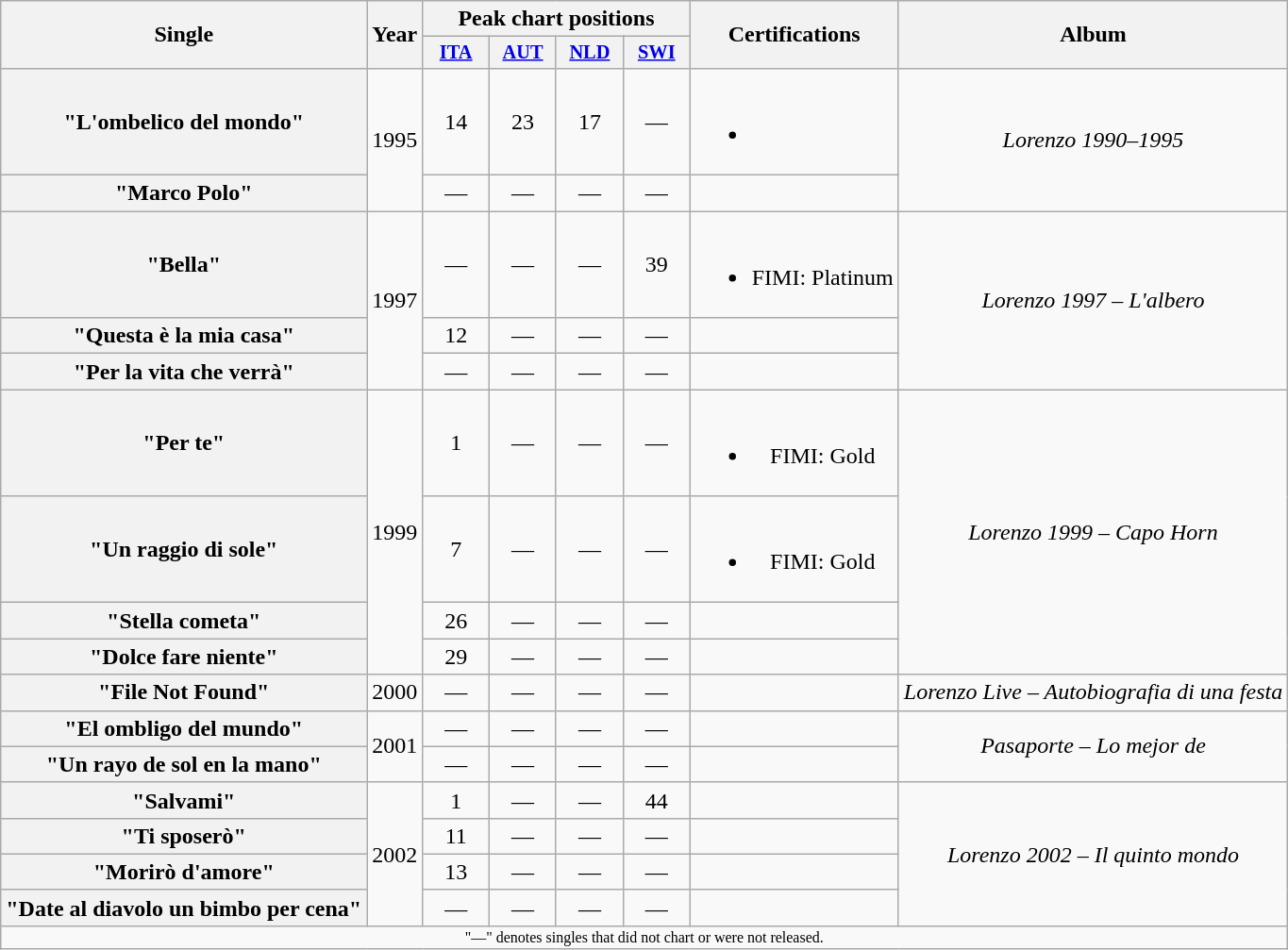<table class="wikitable plainrowheaders" style="text-align:center;" border="1">
<tr>
<th scope="col" rowspan="2">Single</th>
<th scope="col" rowspan="2">Year</th>
<th scope="col" colspan="4">Peak chart positions</th>
<th scope="col" rowspan="2">Certifications</th>
<th scope="col" rowspan="2">Album</th>
</tr>
<tr>
<th scope="col" style="width:3em;font-size:85%;"><a href='#'>ITA</a><br></th>
<th scope="col" style="width:3em;font-size:85%;"><a href='#'>AUT</a><br></th>
<th scope="col" style="width:3em;font-size:85%;"><a href='#'>NLD</a><br></th>
<th scope="col" style="width:3em;font-size:85%;"><a href='#'>SWI</a><br></th>
</tr>
<tr>
<th scope="row">"L'ombelico del mondo"</th>
<td rowspan="2">1995</td>
<td>14</td>
<td>23</td>
<td>17</td>
<td>—</td>
<td><br><ul><li></li></ul></td>
<td rowspan="2"><em>Lorenzo 1990–1995</em></td>
</tr>
<tr>
<th scope="row">"Marco Polo"</th>
<td>—</td>
<td>—</td>
<td>—</td>
<td>—</td>
<td></td>
</tr>
<tr>
<th scope="row">"Bella"</th>
<td rowspan="3">1997</td>
<td>—</td>
<td>—</td>
<td>—</td>
<td>39</td>
<td><br><ul><li>FIMI: Platinum</li></ul></td>
<td rowspan="3"><em>Lorenzo 1997 – L'albero</em></td>
</tr>
<tr>
<th scope="row">"Questa è la mia casa"</th>
<td>12</td>
<td>—</td>
<td>—</td>
<td>—</td>
<td></td>
</tr>
<tr>
<th scope="row">"Per la vita che verrà"</th>
<td>—</td>
<td>—</td>
<td>—</td>
<td>—</td>
<td></td>
</tr>
<tr>
<th scope="row">"Per te"</th>
<td rowspan="4">1999</td>
<td>1</td>
<td>—</td>
<td>—</td>
<td>—</td>
<td><br><ul><li>FIMI: Gold</li></ul></td>
<td rowspan="4"><em>Lorenzo 1999 – Capo Horn</em></td>
</tr>
<tr>
<th scope="row">"Un raggio di sole"</th>
<td>7</td>
<td>—</td>
<td>—</td>
<td>—</td>
<td><br><ul><li>FIMI: Gold</li></ul></td>
</tr>
<tr>
<th scope="row">"Stella cometa"</th>
<td>26</td>
<td>—</td>
<td>—</td>
<td>—</td>
<td></td>
</tr>
<tr>
<th scope="row">"Dolce fare niente"</th>
<td>29</td>
<td>—</td>
<td>—</td>
<td>—</td>
<td></td>
</tr>
<tr>
<th scope="row">"File Not Found"</th>
<td>2000</td>
<td>—</td>
<td>—</td>
<td>—</td>
<td>—</td>
<td></td>
<td><em>Lorenzo Live – Autobiografia di una festa</em></td>
</tr>
<tr>
<th scope="row">"El ombligo del mundo"</th>
<td rowspan="2">2001</td>
<td>—</td>
<td>—</td>
<td>—</td>
<td>—</td>
<td></td>
<td rowspan="2"><em>Pasaporte – Lo mejor de</em></td>
</tr>
<tr>
<th scope="row">"Un rayo de sol en la mano"</th>
<td>—</td>
<td>—</td>
<td>—</td>
<td>—</td>
<td></td>
</tr>
<tr>
<th scope="row">"Salvami"</th>
<td rowspan="4">2002</td>
<td>1</td>
<td>—</td>
<td>—</td>
<td>44</td>
<td></td>
<td rowspan="4"><em>Lorenzo 2002 – Il quinto mondo</em></td>
</tr>
<tr>
<th scope="row">"Ti sposerò"</th>
<td>11</td>
<td>—</td>
<td>—</td>
<td>—</td>
<td></td>
</tr>
<tr>
<th scope="row">"Morirò d'amore"</th>
<td>13</td>
<td>—</td>
<td>—</td>
<td>—</td>
<td></td>
</tr>
<tr>
<th scope="row">"Date al diavolo un bimbo per cena"</th>
<td>—</td>
<td>—</td>
<td>—</td>
<td>—</td>
<td></td>
</tr>
<tr>
<td align="center" colspan="30" style="font-size:8pt">"—" denotes singles that did not chart or were not released.</td>
</tr>
</table>
